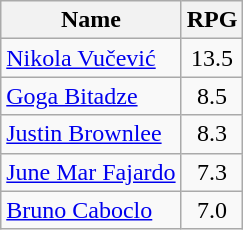<table class=wikitable>
<tr>
<th>Name</th>
<th>RPG</th>
</tr>
<tr>
<td> <a href='#'>Nikola Vučević</a></td>
<td align=center>13.5</td>
</tr>
<tr>
<td> <a href='#'>Goga Bitadze</a></td>
<td align=center>8.5</td>
</tr>
<tr>
<td> <a href='#'>Justin Brownlee</a></td>
<td align=center>8.3</td>
</tr>
<tr>
<td> <a href='#'>June Mar Fajardo</a></td>
<td align=center>7.3</td>
</tr>
<tr>
<td> <a href='#'>Bruno Caboclo</a></td>
<td align=center>7.0</td>
</tr>
</table>
